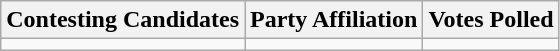<table class="wikitable sortable">
<tr>
<th>Contesting Candidates</th>
<th>Party Affiliation</th>
<th>Votes Polled</th>
</tr>
<tr>
<td></td>
<td></td>
<td></td>
</tr>
</table>
